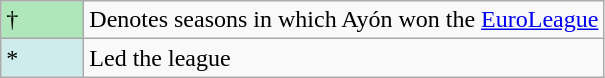<table class="wikitable">
<tr>
<td style="background:#AFE6BA; width:3em;">†</td>
<td>Denotes seasons in which Ayón won the <a href='#'>EuroLeague</a></td>
</tr>
<tr>
<td style="background:#CFECEC; width:1em">*</td>
<td>Led the league</td>
</tr>
</table>
